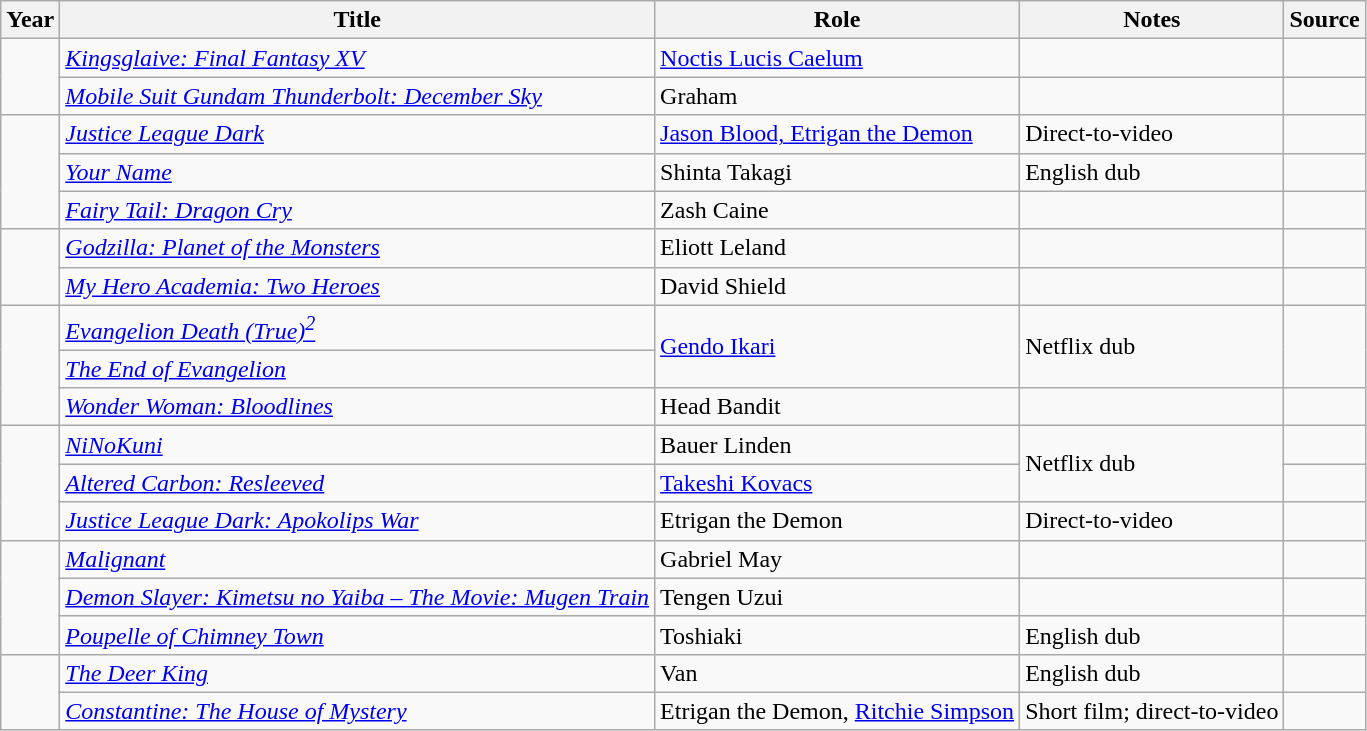<table class="wikitable sortable">
<tr>
<th>Year</th>
<th>Title</th>
<th>Role</th>
<th scope="col" class="unsortable">Notes</th>
<th scope="col" class="unsortable">Source</th>
</tr>
<tr>
<td rowspan="2"></td>
<td><em><a href='#'>Kingsglaive: Final Fantasy XV</a></em></td>
<td><a href='#'>Noctis Lucis Caelum</a></td>
<td></td>
<td></td>
</tr>
<tr>
<td><em><a href='#'>Mobile Suit Gundam Thunderbolt: December Sky</a></em></td>
<td>Graham</td>
<td></td>
<td></td>
</tr>
<tr>
<td rowspan="3"></td>
<td><em><a href='#'>Justice League Dark</a></em></td>
<td><a href='#'>Jason Blood, Etrigan the Demon</a></td>
<td>Direct-to-video</td>
<td></td>
</tr>
<tr>
<td><em><a href='#'>Your Name</a></em></td>
<td>Shinta Takagi</td>
<td>English dub</td>
<td></td>
</tr>
<tr>
<td><em><a href='#'>Fairy Tail: Dragon Cry</a></em></td>
<td>Zash Caine</td>
<td></td>
<td></td>
</tr>
<tr>
<td rowspan="2"></td>
<td><em><a href='#'>Godzilla: Planet of the Monsters</a></em></td>
<td>Eliott Leland</td>
<td></td>
<td></td>
</tr>
<tr>
<td><em><a href='#'>My Hero Academia: Two Heroes</a></em></td>
<td>David Shield</td>
<td></td>
<td></td>
</tr>
<tr>
<td rowspan="3"></td>
<td><em><a href='#'>Evangelion Death (True)<sup>2</sup></a></em></td>
<td rowspan="2"><a href='#'>Gendo Ikari</a></td>
<td rowspan="2">Netflix dub</td>
<td rowspan="2"></td>
</tr>
<tr>
<td><em><a href='#'>The End of Evangelion</a></em></td>
</tr>
<tr>
<td><em><a href='#'>Wonder Woman: Bloodlines</a></em></td>
<td>Head Bandit</td>
<td></td>
<td></td>
</tr>
<tr>
<td rowspan="3"></td>
<td><em><a href='#'>NiNoKuni</a></em></td>
<td>Bauer Linden</td>
<td rowspan="2">Netflix dub</td>
<td></td>
</tr>
<tr>
<td><em><a href='#'>Altered Carbon: Resleeved</a></em></td>
<td><a href='#'>Takeshi Kovacs</a></td>
<td></td>
</tr>
<tr>
<td><em><a href='#'>Justice League Dark: Apokolips War</a></em></td>
<td>Etrigan the Demon</td>
<td>Direct-to-video</td>
<td></td>
</tr>
<tr>
<td rowspan="3"></td>
<td><em><a href='#'>Malignant</a></em></td>
<td>Gabriel May</td>
<td></td>
<td></td>
</tr>
<tr>
<td><em><a href='#'>Demon Slayer: Kimetsu no Yaiba – The Movie: Mugen Train</a></em></td>
<td>Tengen Uzui</td>
<td></td>
<td></td>
</tr>
<tr>
<td><em><a href='#'>Poupelle of Chimney Town</a></em></td>
<td>Toshiaki</td>
<td>English dub</td>
<td></td>
</tr>
<tr>
<td rowspan="2"></td>
<td><em><a href='#'>The Deer King</a></em></td>
<td>Van</td>
<td>English dub</td>
<td></td>
</tr>
<tr>
<td><em><a href='#'>Constantine: The House of Mystery</a></em></td>
<td>Etrigan the Demon, <a href='#'>Ritchie Simpson</a></td>
<td>Short film; direct-to-video</td>
<td></td>
</tr>
</table>
